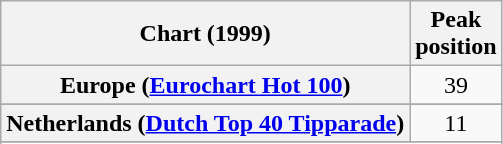<table class="wikitable sortable plainrowheaders" style="text-align:center">
<tr>
<th>Chart (1999)</th>
<th>Peak<br>position</th>
</tr>
<tr>
<th scope="row">Europe (<a href='#'>Eurochart Hot 100</a>)</th>
<td>39</td>
</tr>
<tr>
</tr>
<tr>
<th scope="row">Netherlands (<a href='#'>Dutch Top 40 Tipparade</a>)</th>
<td>11</td>
</tr>
<tr>
</tr>
<tr>
</tr>
<tr>
</tr>
</table>
